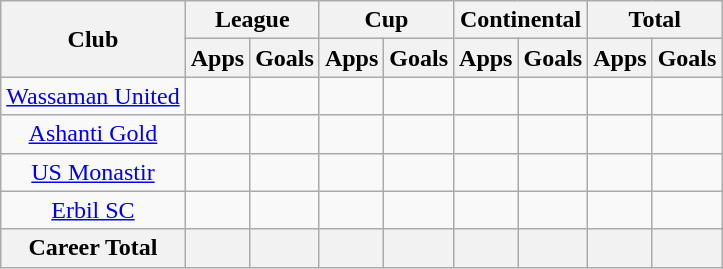<table class="wikitable" style="text-align:center">
<tr>
<th rowspan="2">Club</th>
<th colspan="2">League</th>
<th colspan="2">Cup</th>
<th colspan="2">Continental</th>
<th colspan="2">Total</th>
</tr>
<tr>
<th>Apps</th>
<th>Goals</th>
<th>Apps</th>
<th>Goals</th>
<th>Apps</th>
<th>Goals</th>
<th>Apps</th>
<th>Goals</th>
</tr>
<tr>
<td rowspan="1"><a href='#'>Wassaman United</a></td>
<td></td>
<td></td>
<td></td>
<td></td>
<td></td>
<td></td>
<td></td>
<td></td>
</tr>
<tr>
<td rowspan="1"><a href='#'>Ashanti Gold</a></td>
<td></td>
<td></td>
<td></td>
<td></td>
<td></td>
<td></td>
<td></td>
<td></td>
</tr>
<tr>
<td rowspan="1"><a href='#'>US Monastir</a></td>
<td></td>
<td></td>
<td></td>
<td></td>
<td></td>
<td></td>
<td></td>
<td></td>
</tr>
<tr>
<td rowspan="1"><a href='#'>Erbil SC</a></td>
<td></td>
<td></td>
<td></td>
<td></td>
<td></td>
<td></td>
<td></td>
<td></td>
</tr>
<tr>
<th>Career Total</th>
<th></th>
<th></th>
<th></th>
<th></th>
<th></th>
<th></th>
<th></th>
<th></th>
</tr>
</table>
